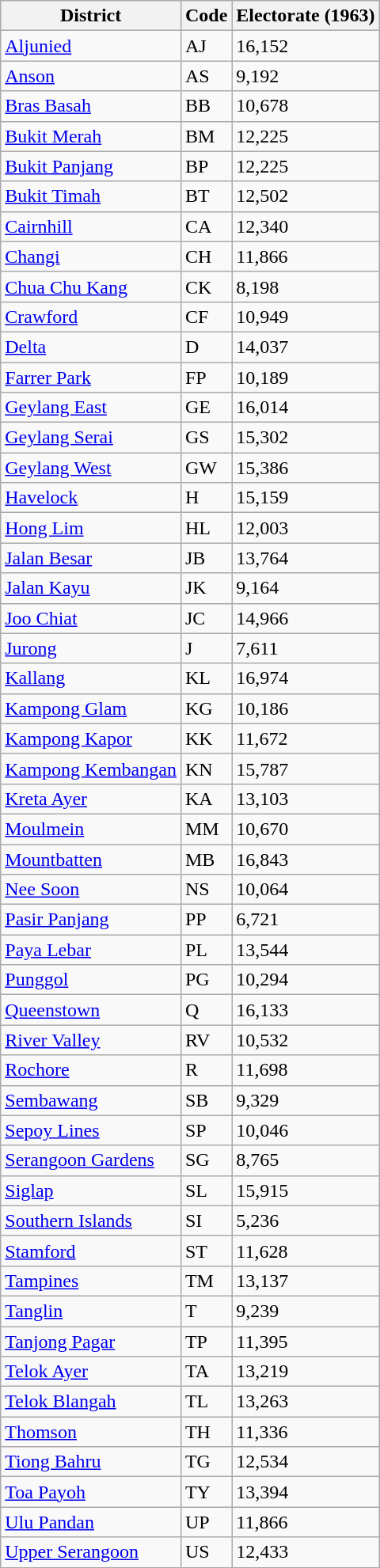<table class="wikitable">
<tr>
<th>District</th>
<th>Code</th>
<th>Electorate (1963)</th>
</tr>
<tr>
<td><a href='#'>Aljunied</a></td>
<td>AJ</td>
<td>16,152</td>
</tr>
<tr>
<td><a href='#'>Anson</a></td>
<td>AS</td>
<td>9,192</td>
</tr>
<tr>
<td><a href='#'>Bras Basah</a></td>
<td>BB</td>
<td>10,678</td>
</tr>
<tr>
<td><a href='#'>Bukit Merah</a></td>
<td>BM</td>
<td>12,225</td>
</tr>
<tr>
<td><a href='#'>Bukit Panjang</a></td>
<td>BP</td>
<td>12,225</td>
</tr>
<tr>
<td><a href='#'>Bukit Timah</a></td>
<td>BT</td>
<td>12,502</td>
</tr>
<tr>
<td><a href='#'>Cairnhill</a></td>
<td>CA</td>
<td>12,340</td>
</tr>
<tr>
<td><a href='#'>Changi</a></td>
<td>CH</td>
<td>11,866</td>
</tr>
<tr>
<td><a href='#'>Chua Chu Kang</a></td>
<td>CK</td>
<td>8,198</td>
</tr>
<tr>
<td><a href='#'>Crawford</a></td>
<td>CF</td>
<td>10,949</td>
</tr>
<tr>
<td><a href='#'>Delta</a></td>
<td>D</td>
<td>14,037</td>
</tr>
<tr>
<td><a href='#'>Farrer Park</a></td>
<td>FP</td>
<td>10,189</td>
</tr>
<tr>
<td><a href='#'>Geylang East</a></td>
<td>GE</td>
<td>16,014</td>
</tr>
<tr>
<td><a href='#'>Geylang Serai</a></td>
<td>GS</td>
<td>15,302</td>
</tr>
<tr>
<td><a href='#'>Geylang West</a></td>
<td>GW</td>
<td>15,386</td>
</tr>
<tr>
<td><a href='#'>Havelock</a></td>
<td>H</td>
<td>15,159</td>
</tr>
<tr>
<td><a href='#'>Hong Lim</a></td>
<td>HL</td>
<td>12,003</td>
</tr>
<tr>
<td><a href='#'>Jalan Besar</a></td>
<td>JB</td>
<td>13,764</td>
</tr>
<tr>
<td><a href='#'>Jalan Kayu</a></td>
<td>JK</td>
<td>9,164</td>
</tr>
<tr>
<td><a href='#'>Joo Chiat</a></td>
<td>JC</td>
<td>14,966</td>
</tr>
<tr>
<td><a href='#'>Jurong</a></td>
<td>J</td>
<td>7,611</td>
</tr>
<tr>
<td><a href='#'>Kallang</a></td>
<td>KL</td>
<td>16,974</td>
</tr>
<tr>
<td><a href='#'>Kampong Glam</a></td>
<td>KG</td>
<td>10,186</td>
</tr>
<tr>
<td><a href='#'>Kampong Kapor</a></td>
<td>KK</td>
<td>11,672</td>
</tr>
<tr>
<td><a href='#'>Kampong Kembangan</a></td>
<td>KN</td>
<td>15,787</td>
</tr>
<tr>
<td><a href='#'>Kreta Ayer</a></td>
<td>KA</td>
<td>13,103</td>
</tr>
<tr>
<td><a href='#'>Moulmein</a></td>
<td>MM</td>
<td>10,670</td>
</tr>
<tr>
<td><a href='#'>Mountbatten</a></td>
<td>MB</td>
<td>16,843</td>
</tr>
<tr>
<td><a href='#'>Nee Soon</a></td>
<td>NS</td>
<td>10,064</td>
</tr>
<tr>
<td><a href='#'>Pasir Panjang</a></td>
<td>PP</td>
<td>6,721</td>
</tr>
<tr>
<td><a href='#'>Paya Lebar</a></td>
<td>PL</td>
<td>13,544</td>
</tr>
<tr>
<td><a href='#'>Punggol</a></td>
<td>PG</td>
<td>10,294</td>
</tr>
<tr>
<td><a href='#'>Queenstown</a></td>
<td>Q</td>
<td>16,133</td>
</tr>
<tr>
<td><a href='#'>River Valley</a></td>
<td>RV</td>
<td>10,532</td>
</tr>
<tr>
<td><a href='#'>Rochore</a></td>
<td>R</td>
<td>11,698</td>
</tr>
<tr>
<td><a href='#'>Sembawang</a></td>
<td>SB</td>
<td>9,329</td>
</tr>
<tr>
<td><a href='#'>Sepoy Lines</a></td>
<td>SP</td>
<td>10,046</td>
</tr>
<tr>
<td><a href='#'>Serangoon Gardens</a></td>
<td>SG</td>
<td>8,765</td>
</tr>
<tr>
<td><a href='#'>Siglap</a></td>
<td>SL</td>
<td>15,915</td>
</tr>
<tr>
<td><a href='#'>Southern Islands</a></td>
<td>SI</td>
<td>5,236</td>
</tr>
<tr>
<td><a href='#'>Stamford</a></td>
<td>ST</td>
<td>11,628</td>
</tr>
<tr>
<td><a href='#'>Tampines</a></td>
<td>TM</td>
<td>13,137</td>
</tr>
<tr>
<td><a href='#'>Tanglin</a></td>
<td>T</td>
<td>9,239</td>
</tr>
<tr>
<td><a href='#'>Tanjong Pagar</a></td>
<td>TP</td>
<td>11,395</td>
</tr>
<tr>
<td><a href='#'>Telok Ayer</a></td>
<td>TA</td>
<td>13,219</td>
</tr>
<tr>
<td><a href='#'>Telok Blangah</a></td>
<td>TL</td>
<td>13,263</td>
</tr>
<tr>
<td><a href='#'>Thomson</a></td>
<td>TH</td>
<td>11,336</td>
</tr>
<tr>
<td><a href='#'>Tiong Bahru</a></td>
<td>TG</td>
<td>12,534</td>
</tr>
<tr>
<td><a href='#'>Toa Payoh</a></td>
<td>TY</td>
<td>13,394</td>
</tr>
<tr>
<td><a href='#'>Ulu Pandan</a></td>
<td>UP</td>
<td>11,866</td>
</tr>
<tr>
<td><a href='#'>Upper Serangoon</a></td>
<td>US</td>
<td>12,433</td>
</tr>
</table>
